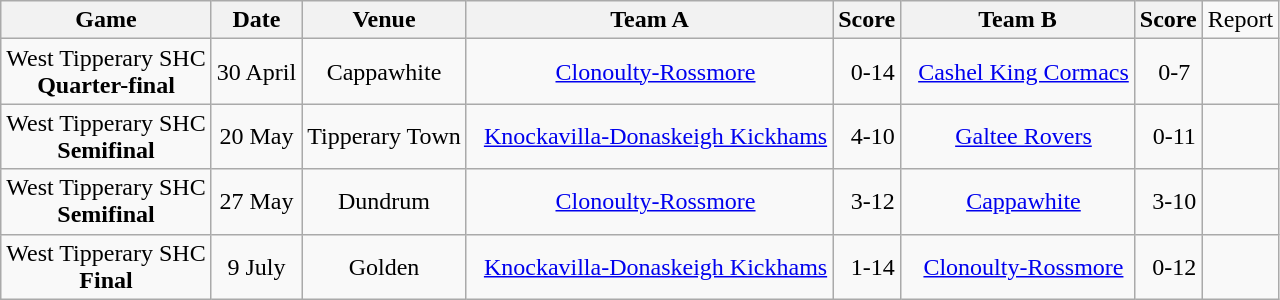<table class="wikitable">
<tr>
<th>Game</th>
<th>Date</th>
<th>Venue</th>
<th>Team A</th>
<th>Score</th>
<th>Team B</th>
<th>Score</th>
<td>Report</td>
</tr>
<tr align="center">
<td>West Tipperary SHC<br><strong>Quarter-final</strong></td>
<td>30 April</td>
<td>Cappawhite</td>
<td>  <a href='#'>Clonoulty-Rossmore</a></td>
<td>  0-14</td>
<td>  <a href='#'>Cashel King Cormacs</a></td>
<td>  0-7</td>
<td></td>
</tr>
<tr align="center">
<td>West Tipperary SHC<br><strong>Semifinal</strong></td>
<td>20 May</td>
<td>Tipperary Town</td>
<td>  <a href='#'>Knockavilla-Donaskeigh Kickhams</a></td>
<td>  4-10</td>
<td>  <a href='#'>Galtee Rovers</a></td>
<td>  0-11</td>
</tr>
<tr align="center">
<td>West Tipperary SHC<br><strong>Semifinal</strong></td>
<td>27 May</td>
<td>Dundrum</td>
<td>  <a href='#'>Clonoulty-Rossmore</a></td>
<td>  3-12</td>
<td>  <a href='#'>Cappawhite</a></td>
<td>  3-10</td>
<td></td>
</tr>
<tr align="center">
<td>West Tipperary SHC<br><strong>Final</strong></td>
<td>9 July</td>
<td>Golden</td>
<td>  <a href='#'>Knockavilla-Donaskeigh Kickhams</a></td>
<td>  1-14</td>
<td>  <a href='#'>Clonoulty-Rossmore</a></td>
<td>  0-12</td>
<td></td>
</tr>
</table>
